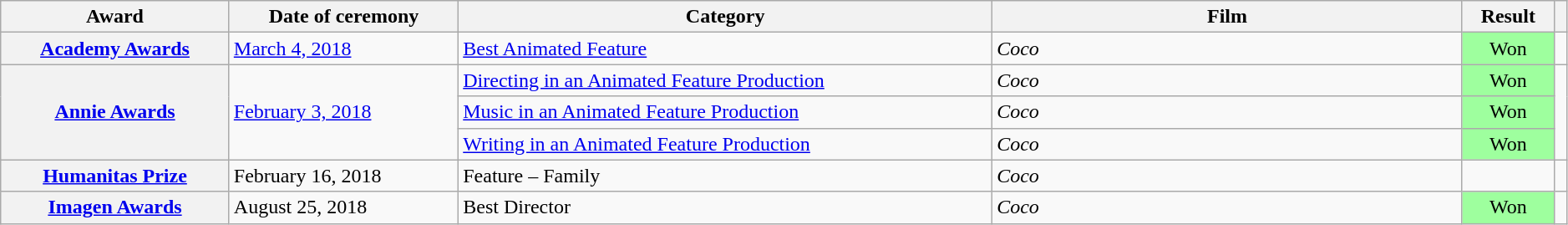<table class="wikitable sortable plainrowheaders" style="width: 99%;">
<tr>
<th scope="col">Award</th>
<th scope="col">Date of ceremony</th>
<th scope="col">Category</th>
<th scope="col" style="width:30%;">Film</th>
<th scope="col">Result</th>
<th scope="col" class="unsortable"></th>
</tr>
<tr>
<th scope="row"><a href='#'>Academy Awards</a></th>
<td><a href='#'>March 4, 2018</a></td>
<td><a href='#'>Best Animated Feature</a></td>
<td><em>Coco</em></td>
<td style="background:#9EFF9E;color:#000;vertical-align:middle;text-align:center;" class="yes table-yes2 notheme">Won</td>
<td style="text-align:center;"></td>
</tr>
<tr>
<th scope="row" rowspan="3"><a href='#'>Annie Awards</a></th>
<td rowspan="3"><a href='#'>February 3, 2018</a></td>
<td><a href='#'>Directing in an Animated Feature Production</a></td>
<td><em>Coco</em></td>
<td style="background:#9EFF9E;color:#000;vertical-align:middle;text-align:center;" class="yes table-yes2 notheme">Won</td>
<td rowspan="3" style="text-align:center;"></td>
</tr>
<tr>
<td><a href='#'>Music in an Animated Feature Production</a></td>
<td><em>Coco</em></td>
<td style="background:#9EFF9E;color:#000;vertical-align:middle;text-align:center;" class="yes table-yes2 notheme">Won</td>
</tr>
<tr>
<td><a href='#'>Writing in an Animated Feature Production</a></td>
<td><em>Coco</em></td>
<td style="background:#9EFF9E;color:#000;vertical-align:middle;text-align:center;" class="yes table-yes2 notheme">Won</td>
</tr>
<tr>
<th scope="row"><a href='#'>Humanitas Prize</a></th>
<td>February 16, 2018</td>
<td>Feature – Family</td>
<td><em>Coco</em></td>
<td></td>
<td style="text-align:center;"></td>
</tr>
<tr>
<th scope="row"><a href='#'>Imagen Awards</a></th>
<td>August 25, 2018</td>
<td>Best Director</td>
<td><em>Coco</em></td>
<td style="background:#9EFF9E;color:#000;vertical-align:middle;text-align:center;" class="yes table-yes2 notheme">Won</td>
<td style="text-align:center;"></td>
</tr>
</table>
